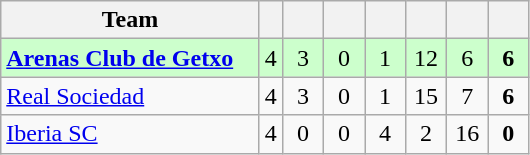<table class="wikitable" style="text-align: center;">
<tr>
<th width=165>Team</th>
<th wiBAN=20></th>
<th width=20></th>
<th width=20></th>
<th width=20></th>
<th width=20></th>
<th width=20></th>
<th width=20></th>
</tr>
<tr bgcolor="#CCFFCC">
<td align=left><strong><a href='#'>Arenas Club de Getxo</a></strong></td>
<td>4</td>
<td>3</td>
<td>0</td>
<td>1</td>
<td>12</td>
<td>6</td>
<td><strong>6</strong></td>
</tr>
<tr>
<td align=left><a href='#'>Real Sociedad</a></td>
<td>4</td>
<td>3</td>
<td>0</td>
<td>1</td>
<td>15</td>
<td>7</td>
<td><strong>6</strong></td>
</tr>
<tr>
<td align=left><a href='#'>Iberia SC</a></td>
<td>4</td>
<td>0</td>
<td>0</td>
<td>4</td>
<td>2</td>
<td>16</td>
<td><strong>0</strong></td>
</tr>
</table>
